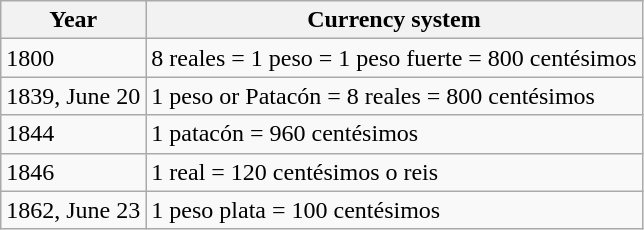<table class="wikitable">
<tr>
<th>Year</th>
<th>Currency system</th>
</tr>
<tr>
<td>1800</td>
<td>8 reales = 1 peso = 1 peso fuerte = 800 centésimos</td>
</tr>
<tr>
<td>1839, June 20</td>
<td>1 peso or Patacón = 8 reales = 800 centésimos</td>
</tr>
<tr>
<td>1844</td>
<td>1 patacón = 960 centésimos</td>
</tr>
<tr>
<td>1846</td>
<td>1 real = 120 centésimos o reis</td>
</tr>
<tr>
<td>1862, June 23</td>
<td>1 peso plata = 100 centésimos</td>
</tr>
</table>
